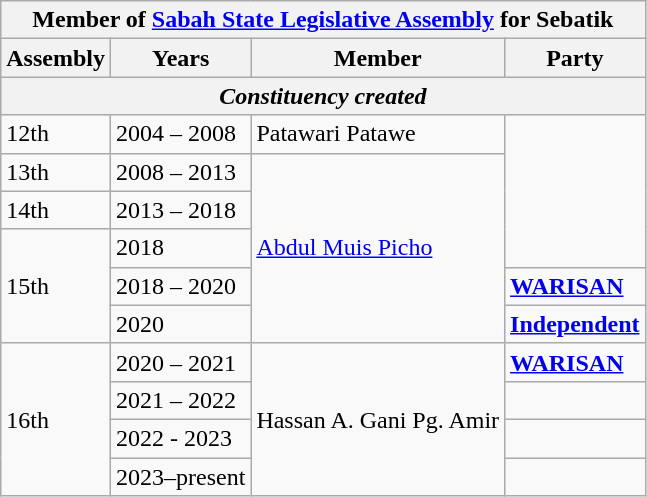<table class="wikitable">
<tr>
<th colspan="4">Member of <a href='#'>Sabah State Legislative Assembly</a> for Sebatik</th>
</tr>
<tr>
<th>Assembly</th>
<th>Years</th>
<th>Member</th>
<th>Party</th>
</tr>
<tr>
<th colspan="4" align="center"><em>Constituency created</em></th>
</tr>
<tr>
<td>12th</td>
<td>2004 – 2008</td>
<td>Patawari Patawe</td>
<td rowspan="4" bgcolor=></td>
</tr>
<tr>
<td>13th</td>
<td>2008 – 2013</td>
<td rowspan="5"><a href='#'>Abdul Muis Picho</a></td>
</tr>
<tr>
<td>14th</td>
<td>2013 – 2018</td>
</tr>
<tr>
<td rowspan="3">15th</td>
<td>2018</td>
</tr>
<tr>
<td>2018 – 2020</td>
<td bgcolor=><strong><a href='#'>WARISAN</a></strong></td>
</tr>
<tr>
<td>2020</td>
<td><strong><a href='#'>Independent</a></strong></td>
</tr>
<tr>
<td rowspan="4">16th</td>
<td>2020 – 2021</td>
<td rowspan="4">Hassan A. Gani Pg. Amir</td>
<td bgcolor=><strong><a href='#'>WARISAN</a></strong></td>
</tr>
<tr>
<td>2021 – 2022</td>
<td bgcolor=></td>
</tr>
<tr>
<td>2022 - 2023</td>
<td bgcolor=></td>
</tr>
<tr>
<td>2023–present</td>
<td bgcolor=></td>
</tr>
</table>
